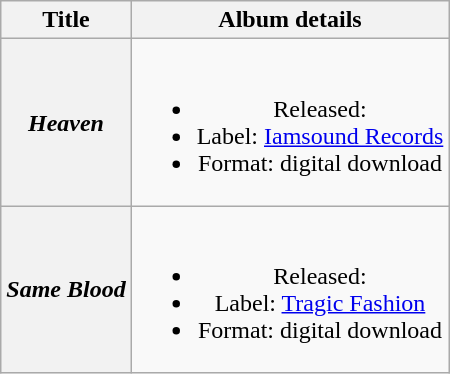<table class="wikitable plainrowheaders" style="text-align:center;">
<tr>
<th scope="col">Title</th>
<th scope="col">Album details</th>
</tr>
<tr>
<th scope="row"><em>Heaven</em></th>
<td><br><ul><li>Released: </li><li>Label: <a href='#'>Iamsound Records</a></li><li>Format: digital download</li></ul></td>
</tr>
<tr>
<th scope="row"><em>Same Blood</em></th>
<td><br><ul><li>Released: </li><li>Label: <a href='#'>Tragic Fashion</a></li><li>Format: digital download</li></ul></td>
</tr>
</table>
